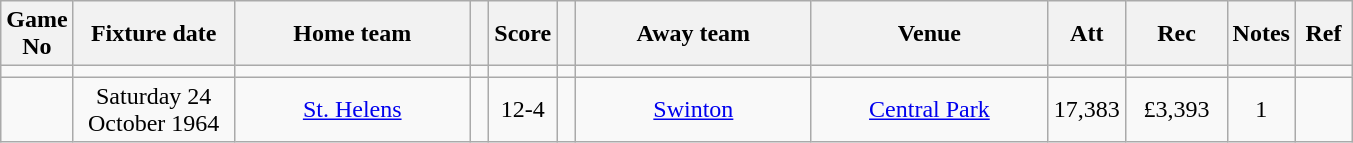<table class="wikitable" style="text-align:center;">
<tr>
<th width=20 abbr="No">Game No</th>
<th width=100 abbr="Date">Fixture date</th>
<th width=150 abbr="Home team">Home team</th>
<th width=5 abbr="space"></th>
<th width=20 abbr="Score">Score</th>
<th width=5 abbr="space"></th>
<th width=150 abbr="Away team">Away team</th>
<th width=150 abbr="Venue">Venue</th>
<th width=45 abbr="Att">Att</th>
<th width=60 abbr="Rec">Rec</th>
<th width=20 abbr="Notes">Notes</th>
<th width=30 abbr="Ref">Ref</th>
</tr>
<tr>
<td></td>
<td></td>
<td></td>
<td></td>
<td></td>
<td></td>
<td></td>
<td></td>
<td></td>
<td></td>
<td></td>
</tr>
<tr>
<td></td>
<td>Saturday 24 October 1964</td>
<td><a href='#'>St. Helens</a></td>
<td></td>
<td>12-4</td>
<td></td>
<td><a href='#'>Swinton</a></td>
<td><a href='#'>Central Park</a></td>
<td>17,383</td>
<td>£3,393</td>
<td>1</td>
<td></td>
</tr>
</table>
